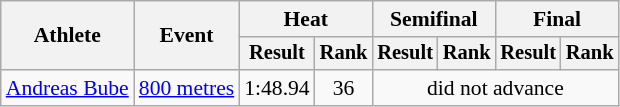<table class="wikitable" style="font-size:90%">
<tr>
<th rowspan="2">Athlete</th>
<th rowspan="2">Event</th>
<th colspan="2">Heat</th>
<th colspan="2">Semifinal</th>
<th colspan="2">Final</th>
</tr>
<tr style="font-size:95%">
<th>Result</th>
<th>Rank</th>
<th>Result</th>
<th>Rank</th>
<th>Result</th>
<th>Rank</th>
</tr>
<tr style=text-align:center>
<td style=text-align:left><a href='#'>Andreas Bube</a></td>
<td style=text-align:left><a href='#'>800 metres</a></td>
<td>1:48.94</td>
<td>36</td>
<td colspan="4">did not advance</td>
</tr>
</table>
